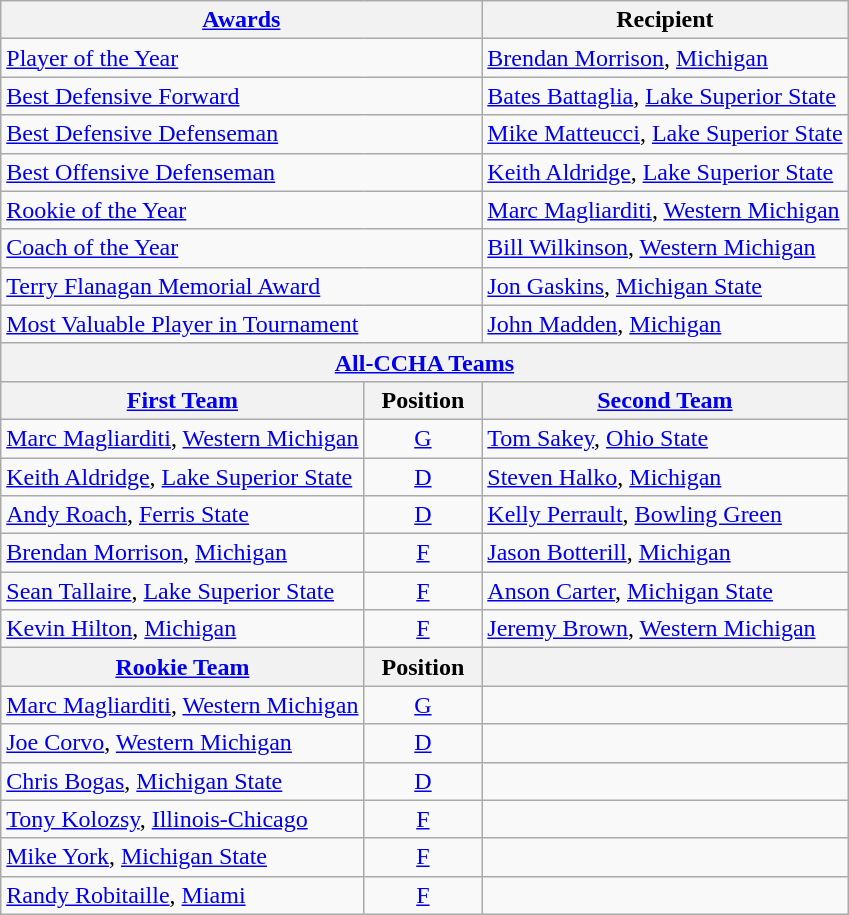<table class="wikitable">
<tr>
<th colspan=2><a href='#'>Awards</a></th>
<th>Recipient</th>
</tr>
<tr>
<td colspan=2><a href='#'>Player of the Year</a></td>
<td><a href='#'>Brendan Morrison</a>, <a href='#'>Michigan</a></td>
</tr>
<tr>
<td colspan=2><a href='#'>Best Defensive Forward</a></td>
<td><a href='#'>Bates Battaglia</a>, <a href='#'>Lake Superior State</a></td>
</tr>
<tr>
<td colspan=2><a href='#'>Best Defensive Defenseman</a></td>
<td><a href='#'>Mike Matteucci</a>, <a href='#'>Lake Superior State</a></td>
</tr>
<tr>
<td colspan=2><a href='#'>Best Offensive Defenseman</a></td>
<td><a href='#'>Keith Aldridge</a>, <a href='#'>Lake Superior State</a></td>
</tr>
<tr>
<td colspan=2><a href='#'>Rookie of the Year</a></td>
<td><a href='#'>Marc Magliarditi</a>, <a href='#'>Western Michigan</a></td>
</tr>
<tr>
<td colspan=2><a href='#'>Coach of the Year</a></td>
<td><a href='#'>Bill Wilkinson</a>, <a href='#'>Western Michigan</a></td>
</tr>
<tr>
<td colspan=2><a href='#'>Terry Flanagan Memorial Award</a></td>
<td><a href='#'>Jon Gaskins</a>, <a href='#'>Michigan State</a></td>
</tr>
<tr>
<td colspan=2><a href='#'>Most Valuable Player in Tournament</a></td>
<td><a href='#'>John Madden</a>, <a href='#'>Michigan</a></td>
</tr>
<tr>
<th colspan=3><a href='#'>All-CCHA Teams</a></th>
</tr>
<tr>
<th><a href='#'>First Team</a></th>
<th>  Position  </th>
<th><a href='#'>Second Team</a></th>
</tr>
<tr>
<td><a href='#'>Marc Magliarditi</a>, <a href='#'>Western Michigan</a></td>
<td align=center><a href='#'>G</a></td>
<td><a href='#'>Tom Sakey</a>, <a href='#'>Ohio State</a></td>
</tr>
<tr>
<td><a href='#'>Keith Aldridge</a>, <a href='#'>Lake Superior State</a></td>
<td align=center><a href='#'>D</a></td>
<td><a href='#'>Steven Halko</a>, <a href='#'>Michigan</a></td>
</tr>
<tr>
<td><a href='#'>Andy Roach</a>, <a href='#'>Ferris State</a></td>
<td align=center><a href='#'>D</a></td>
<td><a href='#'>Kelly Perrault</a>, <a href='#'>Bowling Green</a></td>
</tr>
<tr>
<td><a href='#'>Brendan Morrison</a>, <a href='#'>Michigan</a></td>
<td align=center><a href='#'>F</a></td>
<td><a href='#'>Jason Botterill</a>, <a href='#'>Michigan</a></td>
</tr>
<tr>
<td><a href='#'>Sean Tallaire</a>, <a href='#'>Lake Superior State</a></td>
<td align=center><a href='#'>F</a></td>
<td><a href='#'>Anson Carter</a>, <a href='#'>Michigan State</a></td>
</tr>
<tr>
<td><a href='#'>Kevin Hilton</a>, <a href='#'>Michigan</a></td>
<td align=center><a href='#'>F</a></td>
<td><a href='#'>Jeremy Brown</a>, <a href='#'>Western Michigan</a></td>
</tr>
<tr>
<th><a href='#'>Rookie Team</a></th>
<th>  Position  </th>
<th></th>
</tr>
<tr>
<td><a href='#'>Marc Magliarditi</a>, <a href='#'>Western Michigan</a></td>
<td align=center><a href='#'>G</a></td>
<td></td>
</tr>
<tr>
<td><a href='#'>Joe Corvo</a>, <a href='#'>Western Michigan</a></td>
<td align=center><a href='#'>D</a></td>
<td></td>
</tr>
<tr>
<td><a href='#'>Chris Bogas</a>, <a href='#'>Michigan State</a></td>
<td align=center><a href='#'>D</a></td>
<td></td>
</tr>
<tr>
<td><a href='#'>Tony Kolozsy</a>, <a href='#'>Illinois-Chicago</a></td>
<td align=center><a href='#'>F</a></td>
<td></td>
</tr>
<tr>
<td><a href='#'>Mike York</a>, <a href='#'>Michigan State</a></td>
<td align=center><a href='#'>F</a></td>
<td></td>
</tr>
<tr>
<td><a href='#'>Randy Robitaille</a>, <a href='#'>Miami</a></td>
<td align=center><a href='#'>F</a></td>
<td></td>
</tr>
</table>
